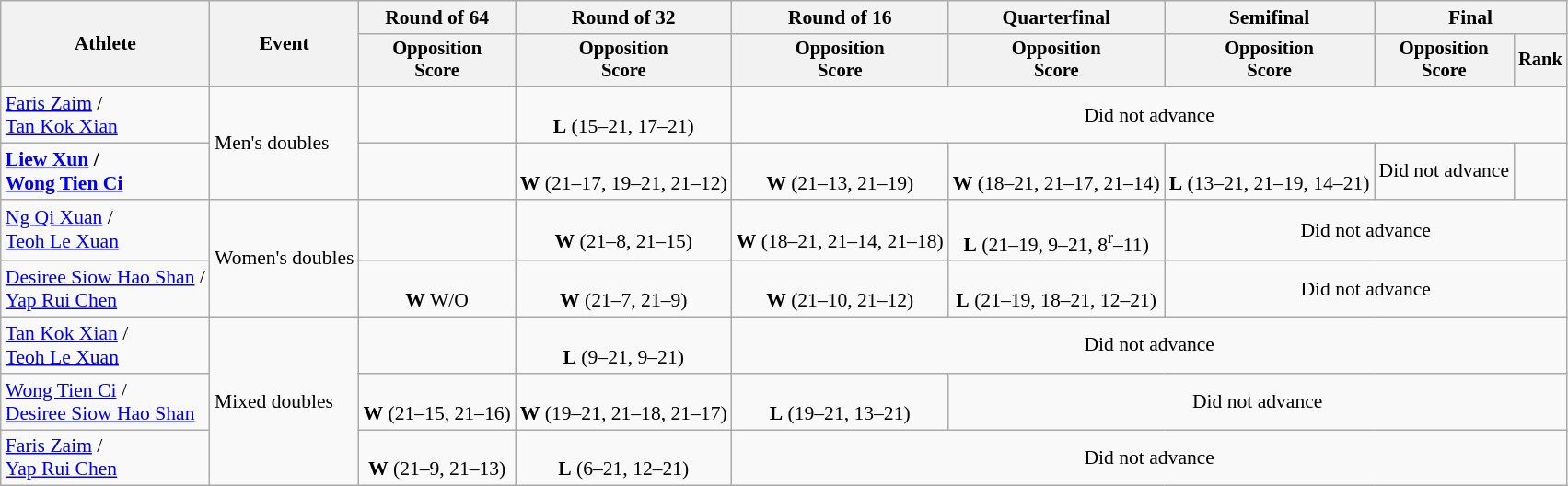<table class=wikitable style=font-size:90%;text-align:center>
<tr>
<th rowspan=2>Athlete</th>
<th rowspan=2>Event</th>
<th>Round of 64</th>
<th>Round of 32</th>
<th>Round of 16</th>
<th>Quarterfinal</th>
<th>Semifinal</th>
<th colspan=2>Final</th>
</tr>
<tr style=font-size:95%>
<th>Opposition<br>Score</th>
<th>Opposition<br>Score</th>
<th>Opposition<br>Score</th>
<th>Opposition<br>Score</th>
<th>Opposition<br>Score</th>
<th>Opposition<br>Score</th>
<th>Rank</th>
</tr>
<tr align=center>
<td align=left><a href='#'>Faris Zaim</a> /<br><a href='#'>Tan Kok Xian</a></td>
<td align=left rowspan="2">Men's doubles</td>
<td></td>
<td><br><strong>L</strong> (15–21, 17–21)</td>
<td colspan="5">Did not advance</td>
</tr>
<tr align=center>
<td align=left><strong><a href='#'>Liew Xun</a> /<br><a href='#'>Wong Tien Ci</a></strong></td>
<td></td>
<td><br><strong>W</strong> (21–17, 19–21, 21–12)</td>
<td><br><strong>W</strong> (21–13, 21–19)</td>
<td><br><strong>W</strong> (18–21, 21–17, 21–14)</td>
<td><br><strong>L</strong> (13–21, 21–19, 14–21)</td>
<td>Did not advance</td>
<td></td>
</tr>
<tr align=center>
<td align=left><a href='#'>Ng Qi Xuan</a> /<br><a href='#'>Teoh Le Xuan</a></td>
<td align=left rowspan="2">Women's doubles</td>
<td></td>
<td><br><strong>W</strong> (21–8, 21–15)</td>
<td><br><strong>W</strong> (18–21, 21–14, 21–18)</td>
<td><br><strong>L</strong> (21–19, 9–21, 8<sup>r</sup>–11)</td>
<td colspan="3">Did not advance</td>
</tr>
<tr align=center>
<td align=left><a href='#'>Desiree Siow Hao Shan</a> /<br><a href='#'>Yap Rui Chen</a></td>
<td><br><strong>W</strong> W/O</td>
<td><br><strong>W</strong> (21–7, 21–9)</td>
<td><br><strong>W</strong> (21–10, 21–12)</td>
<td><br><strong>L</strong> (21–19, 18–21, 12–21)</td>
<td colspan=3>Did not advance</td>
</tr>
<tr align=center>
<td align=left><a href='#'>Tan Kok Xian</a> /<br><a href='#'>Teoh Le Xuan</a></td>
<td align=left rowspan="3">Mixed doubles</td>
<td></td>
<td><br><strong>L</strong> (9–21, 9–21)</td>
<td colspan="5">Did not advance</td>
</tr>
<tr align=center>
<td align=left><a href='#'>Wong Tien Ci</a> /<br><a href='#'>Desiree Siow Hao Shan</a></td>
<td><br><strong>W</strong> (21–15, 21–16)</td>
<td><br><strong>W</strong> (19–21, 21–18, 21–17)</td>
<td><br><strong>L</strong> (19–21, 13–21)</td>
<td colspan="4">Did not advance</td>
</tr>
<tr align=center>
<td align=left><a href='#'>Faris Zaim</a> /<br><a href='#'>Yap Rui Chen</a></td>
<td><br><strong>W</strong> (21–9, 21–13)</td>
<td><br><strong>L</strong> (6–21, 12–21)</td>
<td colspan="5">Did not advance</td>
</tr>
</table>
